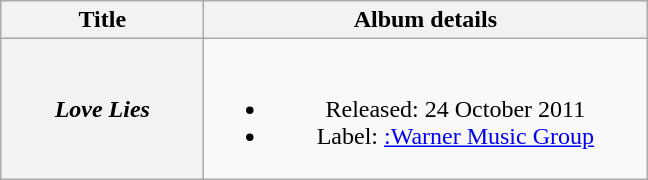<table class="wikitable plainrowheaders" style="text-align:center;">
<tr>
<th scope="col" style="width:8em;">Title</th>
<th scope="col" style="width:18em;">Album details</th>
</tr>
<tr>
<th scope="row"><em>Love Lies</em></th>
<td><br><ul><li>Released:  24 October 2011</li><li>Label: <a href='#'>:Warner Music Group</a></li></ul></td>
</tr>
</table>
